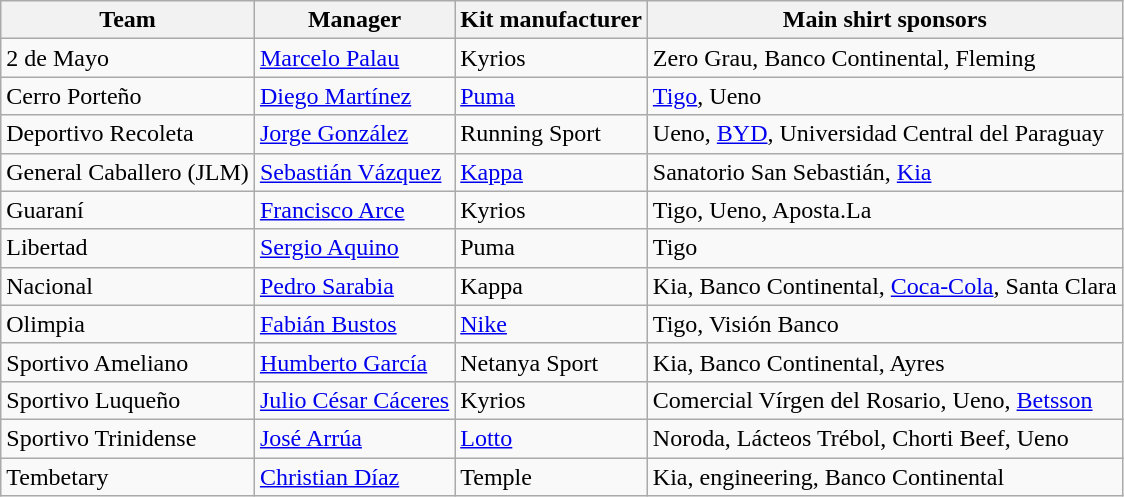<table class="wikitable sortable" style="text-align: left;">
<tr>
<th>Team</th>
<th>Manager</th>
<th>Kit manufacturer</th>
<th>Main shirt sponsors</th>
</tr>
<tr>
<td>2 de Mayo</td>
<td> <a href='#'>Marcelo Palau</a></td>
<td>Kyrios</td>
<td>Zero Grau, Banco Continental, Fleming</td>
</tr>
<tr>
<td>Cerro Porteño</td>
<td> <a href='#'>Diego Martínez</a></td>
<td><a href='#'>Puma</a></td>
<td><a href='#'>Tigo</a>, Ueno</td>
</tr>
<tr>
<td>Deportivo Recoleta</td>
<td> <a href='#'>Jorge González</a></td>
<td>Running Sport</td>
<td>Ueno, <a href='#'>BYD</a>, Universidad Central del Paraguay</td>
</tr>
<tr>
<td>General Caballero (JLM)</td>
<td> <a href='#'>Sebastián Vázquez</a></td>
<td><a href='#'>Kappa</a></td>
<td>Sanatorio San Sebastián, <a href='#'>Kia</a></td>
</tr>
<tr>
<td>Guaraní</td>
<td> <a href='#'>Francisco Arce</a></td>
<td>Kyrios</td>
<td>Tigo, Ueno, Aposta.La</td>
</tr>
<tr>
<td>Libertad</td>
<td> <a href='#'>Sergio Aquino</a></td>
<td>Puma</td>
<td>Tigo</td>
</tr>
<tr>
<td>Nacional</td>
<td> <a href='#'>Pedro Sarabia</a></td>
<td>Kappa</td>
<td>Kia, Banco Continental, <a href='#'>Coca-Cola</a>, Santa Clara</td>
</tr>
<tr>
<td>Olimpia</td>
<td> <a href='#'>Fabián Bustos</a></td>
<td><a href='#'>Nike</a></td>
<td>Tigo, Visión Banco</td>
</tr>
<tr>
<td>Sportivo Ameliano</td>
<td> <a href='#'>Humberto García</a></td>
<td>Netanya Sport</td>
<td>Kia, Banco Continental, Ayres</td>
</tr>
<tr>
<td>Sportivo Luqueño</td>
<td> <a href='#'>Julio César Cáceres</a></td>
<td>Kyrios</td>
<td>Comercial Vírgen del Rosario, Ueno, <a href='#'>Betsson</a></td>
</tr>
<tr>
<td>Sportivo Trinidense</td>
<td> <a href='#'>José Arrúa</a></td>
<td><a href='#'>Lotto</a></td>
<td>Noroda, Lácteos Trébol, Chorti Beef, Ueno</td>
</tr>
<tr>
<td>Tembetary</td>
<td> <a href='#'>Christian Díaz</a></td>
<td>Temple</td>
<td>Kia, engineering, Banco Continental</td>
</tr>
</table>
